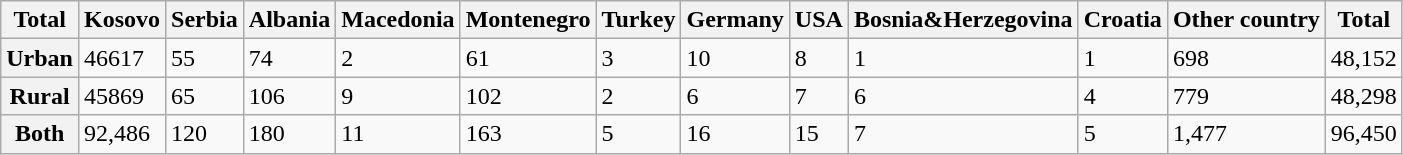<table border="1" class="wikitable">
<tr>
<th>Total</th>
<th>Kosovo</th>
<th>Serbia</th>
<th>Albania</th>
<th>Macedonia</th>
<th>Montenegro</th>
<th>Turkey</th>
<th>Germany</th>
<th>USA</th>
<th>Bosnia&Herzegovina</th>
<th>Croatia</th>
<th>Other country</th>
<th>Total</th>
</tr>
<tr>
<th>Urban</th>
<td>46617</td>
<td>55</td>
<td>74</td>
<td>2</td>
<td>61</td>
<td>3</td>
<td>10</td>
<td>8</td>
<td>1</td>
<td>1</td>
<td>698</td>
<td>48,152</td>
</tr>
<tr>
<th>Rural</th>
<td>45869</td>
<td>65</td>
<td>106</td>
<td>9</td>
<td>102</td>
<td>2</td>
<td>6</td>
<td>7</td>
<td>6</td>
<td>4</td>
<td>779</td>
<td>48,298</td>
</tr>
<tr>
<th>Both</th>
<td>92,486</td>
<td>120</td>
<td>180</td>
<td>11</td>
<td>163</td>
<td>5</td>
<td>16</td>
<td>15</td>
<td>7</td>
<td>5</td>
<td>1,477</td>
<td>96,450</td>
</tr>
</table>
